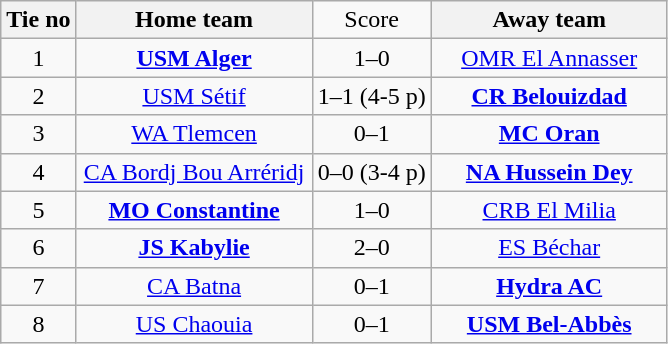<table class="wikitable" style="text-align:center">
<tr>
<th>Tie no</th>
<th width="150">Home team</th>
<td>Score</td>
<th width="150">Away team</th>
</tr>
<tr>
<td>1</td>
<td><strong><a href='#'>USM Alger</a></strong></td>
<td>1–0</td>
<td><a href='#'>OMR El Annasser</a></td>
</tr>
<tr>
<td>2</td>
<td><a href='#'>USM Sétif</a></td>
<td>1–1 (4-5 p)</td>
<td><strong><a href='#'>CR Belouizdad</a></strong></td>
</tr>
<tr>
<td>3</td>
<td><a href='#'>WA Tlemcen</a></td>
<td>0–1</td>
<td><strong><a href='#'>MC Oran</a></strong></td>
</tr>
<tr>
<td>4</td>
<td><a href='#'>CA Bordj Bou Arréridj</a></td>
<td>0–0 (3-4 p)</td>
<td><strong><a href='#'>NA Hussein Dey</a></strong></td>
</tr>
<tr>
<td>5</td>
<td><strong><a href='#'>MO Constantine</a></strong></td>
<td>1–0</td>
<td><a href='#'>CRB El Milia</a></td>
</tr>
<tr>
<td>6</td>
<td><strong><a href='#'>JS Kabylie</a></strong></td>
<td>2–0</td>
<td><a href='#'>ES Béchar</a></td>
</tr>
<tr>
<td>7</td>
<td><a href='#'>CA Batna</a></td>
<td>0–1</td>
<td><strong><a href='#'>Hydra AC</a></strong></td>
</tr>
<tr>
<td>8</td>
<td><a href='#'>US Chaouia</a></td>
<td>0–1</td>
<td><strong><a href='#'>USM Bel-Abbès</a></strong></td>
</tr>
</table>
